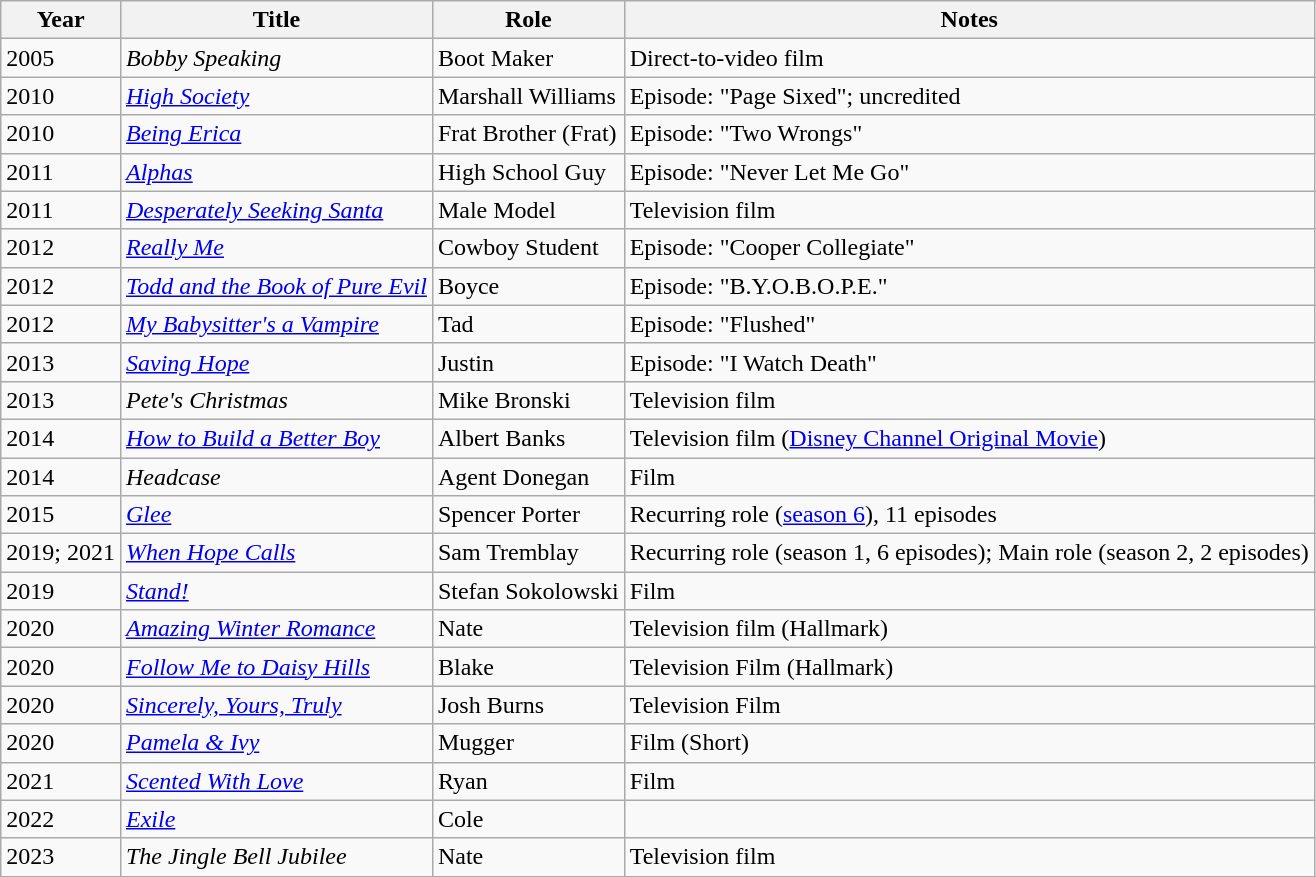<table class="wikitable sortable">
<tr>
<th>Year</th>
<th>Title</th>
<th>Role</th>
<th class="unsortable">Notes</th>
</tr>
<tr>
<td>2005</td>
<td><em>Bobby Speaking</em></td>
<td>Boot Maker</td>
<td>Direct-to-video film</td>
</tr>
<tr>
<td>2010</td>
<td><em><a href='#'>High Society</a></em></td>
<td>Marshall Williams</td>
<td>Episode: "Page Sixed"; uncredited</td>
</tr>
<tr>
<td>2010</td>
<td><em><a href='#'>Being Erica</a></em></td>
<td>Frat Brother (Frat)</td>
<td>Episode: "Two Wrongs"</td>
</tr>
<tr>
<td>2011</td>
<td><em><a href='#'>Alphas</a></em></td>
<td>High School Guy</td>
<td>Episode: "Never Let Me Go"</td>
</tr>
<tr>
<td>2011</td>
<td><em><a href='#'>Desperately Seeking Santa</a></em></td>
<td>Male Model</td>
<td>Television film</td>
</tr>
<tr>
<td>2012</td>
<td><em><a href='#'>Really Me</a></em></td>
<td>Cowboy Student</td>
<td>Episode: "Cooper Collegiate"</td>
</tr>
<tr>
<td>2012</td>
<td><em><a href='#'>Todd and the Book of Pure Evil</a></em></td>
<td>Boyce</td>
<td>Episode: "B.Y.O.B.O.P.E."</td>
</tr>
<tr>
<td>2012</td>
<td><em><a href='#'>My Babysitter's a Vampire</a></em></td>
<td>Tad</td>
<td>Episode: "Flushed"</td>
</tr>
<tr>
<td>2013</td>
<td><em><a href='#'>Saving Hope</a></em></td>
<td>Justin</td>
<td>Episode: "I Watch Death"</td>
</tr>
<tr>
<td>2013</td>
<td><em>Pete's Christmas</em></td>
<td>Mike Bronski</td>
<td>Television film</td>
</tr>
<tr>
<td>2014</td>
<td><em><a href='#'>How to Build a Better Boy</a></em></td>
<td>Albert Banks</td>
<td>Television film (<a href='#'>Disney Channel Original Movie</a>)</td>
</tr>
<tr>
<td>2014</td>
<td><em>Headcase</em></td>
<td>Agent Donegan</td>
<td>Film</td>
</tr>
<tr>
<td>2015</td>
<td><em><a href='#'>Glee</a></em></td>
<td>Spencer Porter</td>
<td>Recurring role (<a href='#'>season 6</a>), 11 episodes</td>
</tr>
<tr>
<td>2019; 2021</td>
<td><em><a href='#'>When Hope Calls</a></em></td>
<td>Sam Tremblay</td>
<td>Recurring role (season 1, 6 episodes); Main role (season 2, 2 episodes)</td>
</tr>
<tr>
<td>2019</td>
<td><em><a href='#'>Stand!</a></em></td>
<td>Stefan Sokolowski</td>
<td>Film</td>
</tr>
<tr>
<td>2020</td>
<td><em><a href='#'>Amazing Winter Romance</a></em></td>
<td>Nate</td>
<td>Television film (Hallmark)</td>
</tr>
<tr>
<td>2020</td>
<td><em><a href='#'>Follow Me to Daisy Hills</a></em></td>
<td>Blake</td>
<td>Television Film (Hallmark)</td>
</tr>
<tr>
<td>2020</td>
<td><em><a href='#'>Sincerely, Yours, Truly</a></em></td>
<td>Josh Burns</td>
<td>Television Film</td>
</tr>
<tr>
<td>2020</td>
<td><em><a href='#'>Pamela & Ivy</a></em></td>
<td>Mugger</td>
<td>Film (Short)</td>
</tr>
<tr>
<td>2021</td>
<td><em><a href='#'>Scented With Love</a></em></td>
<td>Ryan</td>
<td>Film</td>
</tr>
<tr>
<td>2022</td>
<td><em><a href='#'>Exile</a></em></td>
<td>Cole</td>
<td></td>
</tr>
<tr>
<td>2023</td>
<td data-sort-value="Jingle Bell Jubilee, The"><em>The Jingle Bell Jubilee</em></td>
<td>Nate</td>
<td>Television film</td>
</tr>
<tr>
</tr>
</table>
